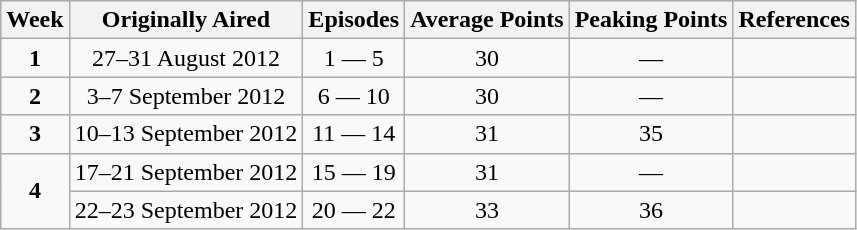<table class="wikitable" style="text-align:center;">
<tr>
<th>Week</th>
<th>Originally Aired</th>
<th>Episodes</th>
<th>Average Points</th>
<th>Peaking Points</th>
<th>References</th>
</tr>
<tr>
<td><strong>1</strong></td>
<td>27–31 August 2012</td>
<td>1 — 5</td>
<td>30</td>
<td>—</td>
<td></td>
</tr>
<tr>
<td><strong>2</strong></td>
<td>3–7 September 2012</td>
<td>6 — 10</td>
<td>30</td>
<td>—</td>
<td></td>
</tr>
<tr>
<td><strong>3</strong></td>
<td>10–13 September 2012</td>
<td>11 — 14</td>
<td>31</td>
<td>35</td>
<td></td>
</tr>
<tr>
<td rowspan="2"><strong>4</strong></td>
<td>17–21 September 2012</td>
<td>15 — 19</td>
<td>31</td>
<td>—</td>
<td></td>
</tr>
<tr>
<td>22–23 September 2012</td>
<td>20 — 22</td>
<td>33</td>
<td>36</td>
<td></td>
</tr>
</table>
